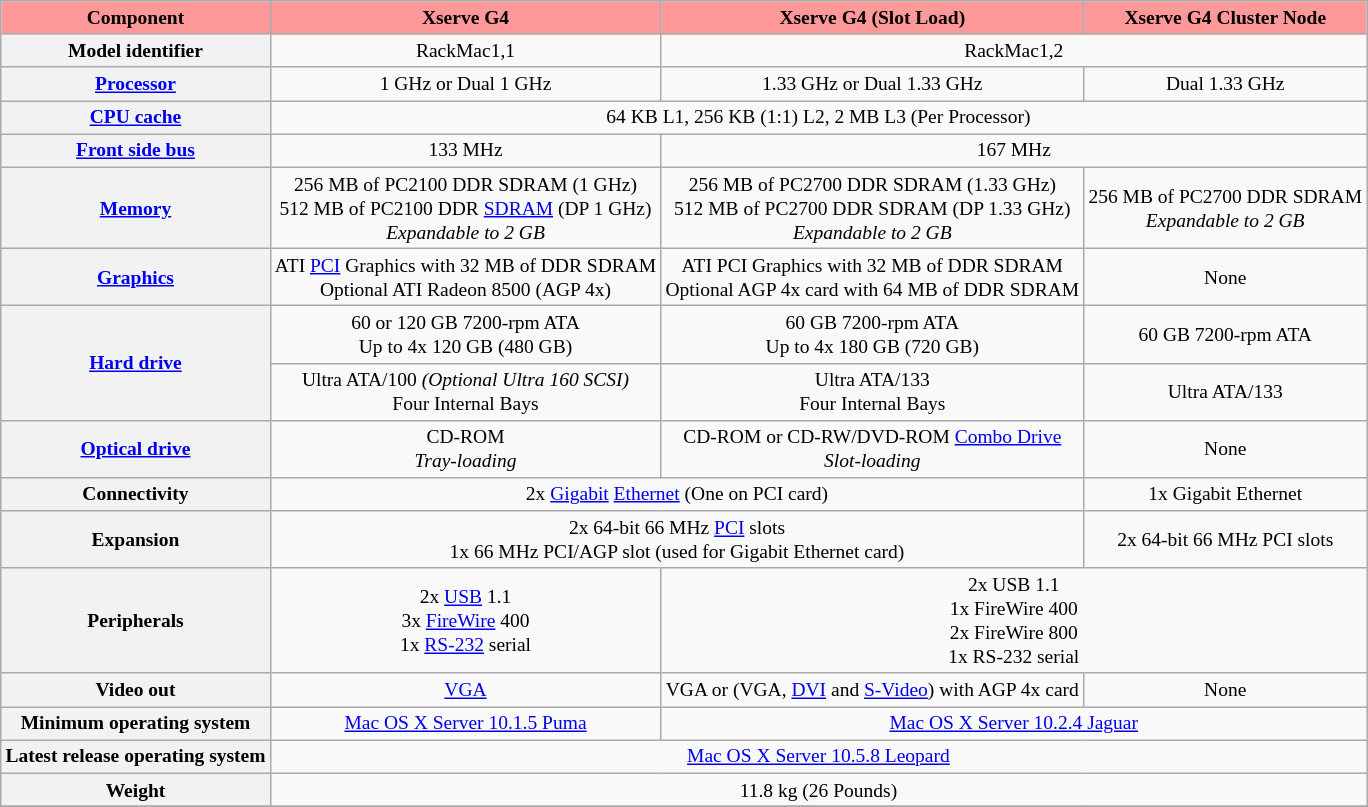<table class="wikitable" style="font-size:small; text-align:center">
<tr>
<th style="background:#FF9999">Component</th>
<th style="background:#FF9999">Xserve G4</th>
<th style="background:#FF9999">Xserve G4 (Slot Load)</th>
<th style="background:#FF9999">Xserve G4 Cluster Node</th>
</tr>
<tr>
<th>Model identifier</th>
<td>RackMac1,1</td>
<td colspan=2>RackMac1,2</td>
</tr>
<tr>
<th><a href='#'>Processor</a></th>
<td>1 GHz or Dual 1 GHz</td>
<td>1.33 GHz or Dual 1.33 GHz</td>
<td>Dual 1.33 GHz</td>
</tr>
<tr>
<th><a href='#'>CPU cache</a></th>
<td colspan=3>64 KB L1, 256 KB (1:1) L2, 2 MB L3 (Per Processor)</td>
</tr>
<tr>
<th><a href='#'>Front side bus</a></th>
<td>133 MHz</td>
<td colspan=2>167 MHz</td>
</tr>
<tr>
<th><a href='#'>Memory</a></th>
<td>256 MB of PC2100 DDR SDRAM (1 GHz)<br>512 MB of PC2100 DDR <a href='#'>SDRAM</a> (DP 1 GHz)<br><span><em>Expandable to 2 GB</em></span></td>
<td>256 MB of PC2700 DDR SDRAM (1.33 GHz)<br>512 MB of PC2700 DDR SDRAM (DP 1.33 GHz)<br><span><em>Expandable to 2 GB</em></span></td>
<td>256 MB of PC2700 DDR SDRAM<br><span><em>Expandable to 2 GB</em></span></td>
</tr>
<tr>
<th><a href='#'>Graphics</a></th>
<td>ATI <a href='#'>PCI</a> Graphics with 32 MB of DDR SDRAM<br><span>Optional ATI Radeon 8500 (AGP 4x)</span></td>
<td>ATI PCI Graphics with 32 MB of DDR SDRAM<br><span>Optional AGP 4x card with 64 MB of DDR SDRAM</span></td>
<td>None</td>
</tr>
<tr>
<th rowspan=2><a href='#'>Hard drive</a></th>
<td>60 or 120 GB 7200-rpm ATA<br><span>Up to 4x 120 GB (480 GB)</span></td>
<td>60 GB 7200-rpm ATA<br><span>Up to 4x 180 GB (720 GB)</span></td>
<td>60 GB 7200-rpm ATA</td>
</tr>
<tr>
<td>Ultra ATA/100 <em>(Optional Ultra 160 SCSI)</em><br>Four Internal Bays</td>
<td>Ultra ATA/133<br>Four Internal Bays</td>
<td>Ultra ATA/133</td>
</tr>
<tr>
<th><a href='#'>Optical drive</a></th>
<td>CD-ROM<br><em>Tray-loading</em></td>
<td>CD-ROM or CD-RW/DVD-ROM <a href='#'>Combo Drive</a><br><em>Slot-loading</em></td>
<td>None</td>
</tr>
<tr>
<th>Connectivity</th>
<td colspan=2>2x <a href='#'>Gigabit</a> <a href='#'>Ethernet</a> (One on PCI card)</td>
<td>1x Gigabit Ethernet</td>
</tr>
<tr>
<th>Expansion</th>
<td colspan=2>2x 64-bit 66 MHz <a href='#'>PCI</a> slots<br>1x 66 MHz PCI/AGP slot (used for Gigabit Ethernet card)</td>
<td>2x 64-bit 66 MHz PCI slots</td>
</tr>
<tr>
<th>Peripherals</th>
<td>2x <a href='#'>USB</a> 1.1<br>3x <a href='#'>FireWire</a> 400<br>1x <a href='#'>RS-232</a> serial</td>
<td colspan=2>2x USB 1.1<br>1x FireWire 400<br>2x FireWire 800<br>1x RS-232 serial</td>
</tr>
<tr>
<th>Video out</th>
<td><a href='#'>VGA</a></td>
<td>VGA or (VGA, <a href='#'>DVI</a> and <a href='#'>S-Video</a>) with AGP 4x card</td>
<td>None</td>
</tr>
<tr>
<th>Minimum operating system</th>
<td colspan=1><a href='#'>Mac OS X Server 10.1.5 Puma</a></td>
<td colspan=2><a href='#'>Mac OS X Server 10.2.4 Jaguar</a></td>
</tr>
<tr>
<th>Latest release operating system</th>
<td colspan=3><a href='#'>Mac OS X Server 10.5.8 Leopard</a></td>
</tr>
<tr>
<th>Weight</th>
<td colspan=3>11.8 kg (26 Pounds)</td>
</tr>
<tr>
</tr>
</table>
